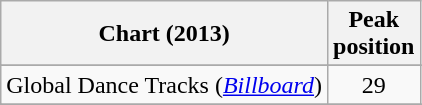<table class="wikitable sortable">
<tr>
<th>Chart (2013)</th>
<th>Peak<br>position</th>
</tr>
<tr>
</tr>
<tr>
<td>Global Dance Tracks (<em><a href='#'>Billboard</a></em>)</td>
<td style="text-align:center;">29</td>
</tr>
<tr>
</tr>
<tr>
</tr>
<tr>
</tr>
<tr>
</tr>
<tr>
</tr>
</table>
